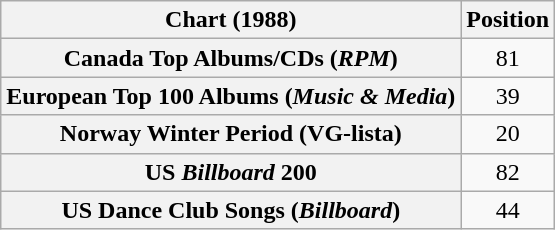<table class="wikitable plainrowheaders" style="text-align:center;">
<tr>
<th scope="col">Chart (1988)</th>
<th scope="col">Position</th>
</tr>
<tr>
<th scope="row">Canada Top Albums/CDs (<em>RPM</em>)</th>
<td align="center">81</td>
</tr>
<tr>
<th scope="row">European Top 100 Albums (<em>Music & Media</em>)</th>
<td align="center">39</td>
</tr>
<tr>
<th scope="row">Norway Winter Period (VG-lista)</th>
<td>20</td>
</tr>
<tr>
<th scope="row">US <em>Billboard</em> 200</th>
<td>82</td>
</tr>
<tr>
<th scope="row">US Dance Club Songs (<em>Billboard</em>)<br></th>
<td>44</td>
</tr>
</table>
